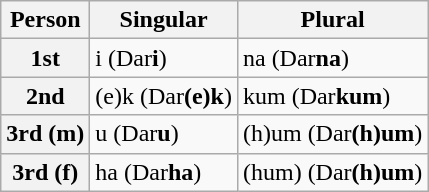<table class="wikitable">
<tr>
<th>Person</th>
<th>Singular</th>
<th>Plural</th>
</tr>
<tr>
<th>1st</th>
<td>i     (Dar<strong>i</strong>)</td>
<td>na    (Dar<strong>na</strong>)</td>
</tr>
<tr>
<th>2nd</th>
<td>(e)k   (Dar<strong>(e)k</strong>)</td>
<td>kum   (Dar<strong>kum</strong>)</td>
</tr>
<tr>
<th>3rd (m)</th>
<td>u     (Dar<strong>u</strong>)</td>
<td>(h)um  (Dar<strong>(h)um</strong>)</td>
</tr>
<tr>
<th>3rd (f)</th>
<td>ha    (Dar<strong>ha</strong>)</td>
<td>(hum) (Dar<strong>(h)um</strong>)</td>
</tr>
</table>
